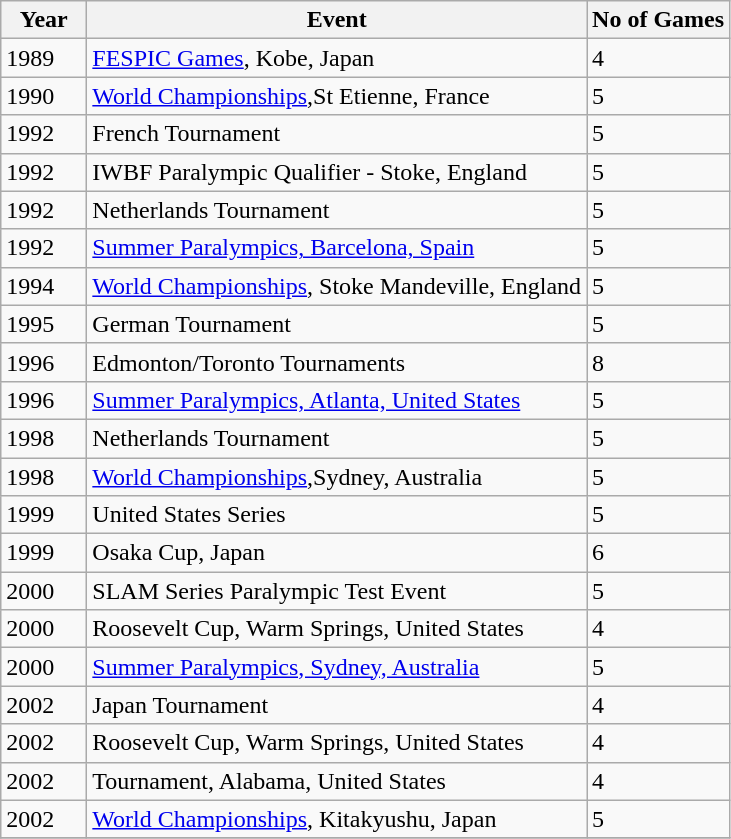<table class="wikitable">
<tr>
<th Width="50">Year</th>
<th>Event</th>
<th>No of Games</th>
</tr>
<tr>
<td>1989</td>
<td><a href='#'>FESPIC Games</a>, Kobe, Japan</td>
<td>4</td>
</tr>
<tr>
<td>1990</td>
<td><a href='#'>World Championships</a>,St Etienne, France</td>
<td>5</td>
</tr>
<tr>
<td>1992</td>
<td>French Tournament</td>
<td>5</td>
</tr>
<tr>
<td>1992</td>
<td>IWBF Paralympic Qualifier - Stoke, England</td>
<td>5</td>
</tr>
<tr>
<td>1992</td>
<td>Netherlands Tournament</td>
<td>5</td>
</tr>
<tr>
<td>1992</td>
<td><a href='#'>Summer Paralympics, Barcelona, Spain</a></td>
<td>5</td>
</tr>
<tr>
<td>1994</td>
<td><a href='#'>World Championships</a>, Stoke Mandeville, England</td>
<td>5</td>
</tr>
<tr>
<td>1995</td>
<td>German Tournament</td>
<td>5</td>
</tr>
<tr>
<td>1996</td>
<td>Edmonton/Toronto Tournaments</td>
<td>8</td>
</tr>
<tr>
<td>1996</td>
<td><a href='#'>Summer Paralympics, Atlanta, United States</a></td>
<td>5</td>
</tr>
<tr>
<td>1998</td>
<td>Netherlands Tournament</td>
<td>5</td>
</tr>
<tr>
<td>1998</td>
<td><a href='#'>World Championships</a>,Sydney, Australia</td>
<td>5</td>
</tr>
<tr>
<td>1999</td>
<td>United States Series</td>
<td>5</td>
</tr>
<tr>
<td>1999</td>
<td>Osaka Cup, Japan</td>
<td>6</td>
</tr>
<tr>
<td>2000</td>
<td>SLAM Series Paralympic Test Event</td>
<td>5</td>
</tr>
<tr>
<td>2000</td>
<td>Roosevelt Cup, Warm Springs, United States</td>
<td>4</td>
</tr>
<tr>
<td>2000</td>
<td><a href='#'>Summer Paralympics, Sydney, Australia</a></td>
<td>5</td>
</tr>
<tr>
<td>2002</td>
<td>Japan Tournament</td>
<td>4</td>
</tr>
<tr>
<td>2002</td>
<td>Roosevelt Cup, Warm Springs, United States</td>
<td>4</td>
</tr>
<tr>
<td>2002</td>
<td>Tournament, Alabama, United States</td>
<td>4</td>
</tr>
<tr>
<td>2002</td>
<td><a href='#'>World Championships</a>, Kitakyushu, Japan</td>
<td>5</td>
</tr>
<tr>
</tr>
</table>
